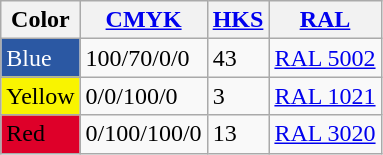<table class="wikitable">
<tr>
<th>Color</th>
<th><a href='#'>CMYK</a></th>
<th><a href='#'>HKS</a></th>
<th><a href='#'>RAL</a></th>
</tr>
<tr>
<td style="background-color:#2b58a3; color:#fff;">Blue</td>
<td>100/70/0/0</td>
<td>43</td>
<td><a href='#'>RAL 5002</a></td>
</tr>
<tr>
<td style="background-color:#f9f400;">Yellow</td>
<td>0/0/100/0</td>
<td>3</td>
<td><a href='#'>RAL 1021</a></td>
</tr>
<tr>
<td style="background-color:#de0029;">Red</td>
<td>0/100/100/0</td>
<td>13</td>
<td><a href='#'>RAL 3020</a></td>
</tr>
</table>
